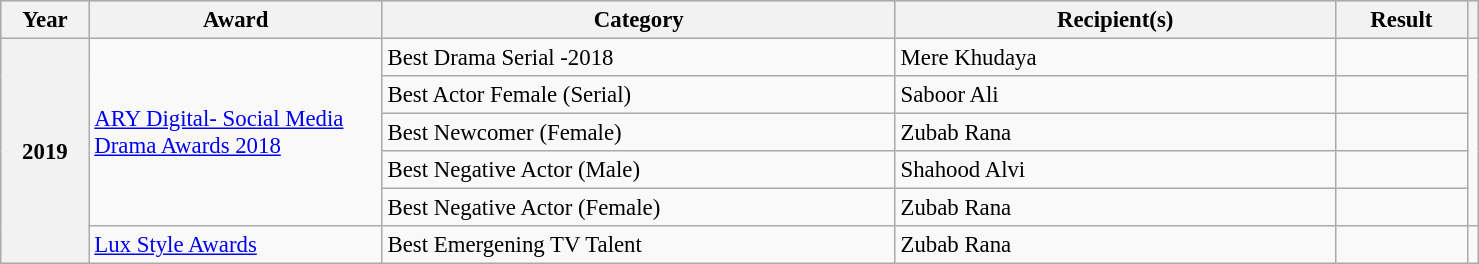<table class="wikitable" width="78%" style="font-size: 95%;">
<tr style="background:#ccc; text-align:center;">
<th scope="col" width="6%">Year</th>
<th scope="col" width="20%">Award</th>
<th scope="col" width="35%">Category</th>
<th scope="col" width="30%">Recipient(s)</th>
<th scope="col" width="10%">Result</th>
<th></th>
</tr>
<tr>
<th rowspan="6">2019</th>
<td rowspan="5"><a href='#'>ARY Digital- Social Media Drama Awards 2018</a></td>
<td>Best Drama Serial -2018</td>
<td>Mere Khudaya</td>
<td></td>
<td rowspan="5"></td>
</tr>
<tr>
<td>Best Actor Female (Serial)</td>
<td>Saboor Ali</td>
<td></td>
</tr>
<tr>
<td>Best Newcomer (Female)</td>
<td>Zubab Rana</td>
<td></td>
</tr>
<tr>
<td>Best Negative Actor (Male)</td>
<td>Shahood Alvi</td>
<td></td>
</tr>
<tr>
<td>Best Negative Actor (Female)</td>
<td>Zubab Rana</td>
<td></td>
</tr>
<tr>
<td><a href='#'>Lux Style Awards</a></td>
<td>Best Emergening TV Talent</td>
<td>Zubab Rana</td>
<td></td>
<td></td>
</tr>
</table>
